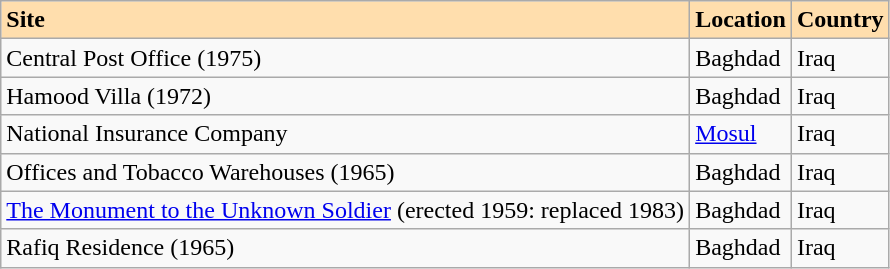<table class="wikitable">
<tr valign=baseline style="font-weight:bold; background:#ffdead";>
<td>Site</td>
<td>Location</td>
<td>Country</td>
</tr>
<tr valign=top>
<td>Central Post Office (1975)</td>
<td>Baghdad</td>
<td>Iraq</td>
</tr>
<tr valign=top>
<td>Hamood Villa (1972)</td>
<td>Baghdad</td>
<td>Iraq</td>
</tr>
<tr valign=top>
<td>National Insurance Company</td>
<td><a href='#'>Mosul</a></td>
<td>Iraq</td>
</tr>
<tr valign=top>
<td>Offices and Tobacco Warehouses (1965)</td>
<td>Baghdad</td>
<td>Iraq</td>
</tr>
<tr valign=top>
<td><a href='#'>The Monument to the Unknown Soldier</a> (erected 1959: replaced 1983)</td>
<td>Baghdad</td>
<td>Iraq</td>
</tr>
<tr valign=top>
<td>Rafiq Residence (1965)</td>
<td>Baghdad</td>
<td>Iraq</td>
</tr>
</table>
